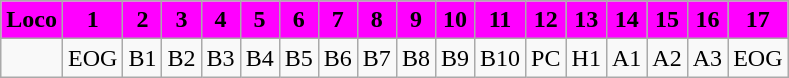<table class="wikitable plainrowheaders unsortable" style="text-align:center">
<tr>
<th scope="col" rowspan="1" style="background:magenta;">Loco</th>
<th scope="col" rowspan="1" style="background:magenta;">1</th>
<th scope="col" rowspan="1" style="background:magenta;">2</th>
<th scope="col" rowspan="1" style="background:magenta;">3</th>
<th scope="col" rowspan="1" style="background:magenta;">4</th>
<th scope="col" rowspan="1" style="background:magenta;">5</th>
<th scope="col" rowspan="1" style="background:magenta;">6</th>
<th scope="col" rowspan="1" style="background:magenta;">7</th>
<th scope="col" rowspan="1" style="background:magenta;">8</th>
<th scope="col" rowspan="1" style="background:magenta;">9</th>
<th scope="col" rowspan="1" style="background:magenta;">10</th>
<th scope="col" rowspan="1" style="background:magenta;">11</th>
<th scope="col" rowspan="1" style="background:magenta;">12</th>
<th scope="col" rowspan="1" style="background:magenta;">13</th>
<th scope="col" rowspan="1" style="background:magenta;">14</th>
<th scope="col" rowspan="1" style="background:magenta;">15</th>
<th scope="col" rowspan="1" style="background:magenta;">16</th>
<th scope="col" rowspan="1" style="background:magenta;">17</th>
</tr>
<tr>
<td></td>
<td>EOG</td>
<td>B1</td>
<td>B2</td>
<td>B3</td>
<td>B4</td>
<td>B5</td>
<td>B6</td>
<td>B7</td>
<td>B8</td>
<td>B9</td>
<td>B10</td>
<td>PC</td>
<td>H1</td>
<td>A1</td>
<td>A2</td>
<td>A3</td>
<td>EOG</td>
</tr>
</table>
